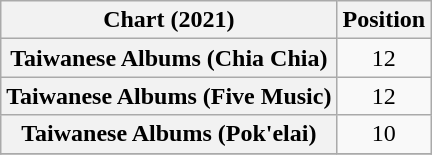<table class="wikitable sortable plainrowheaders" style="text-align:center">
<tr>
<th scope="col">Chart (2021)</th>
<th scope="col">Position</th>
</tr>
<tr>
<th scope="row">Taiwanese Albums (Chia Chia)</th>
<td style="text-align: center;">12</td>
</tr>
<tr>
<th scope="row">Taiwanese Albums (Five Music)</th>
<td style="text-align: center;">12</td>
</tr>
<tr>
<th scope="row">Taiwanese Albums (Pok'elai)</th>
<td style="text-align: center;">10</td>
</tr>
<tr>
</tr>
</table>
